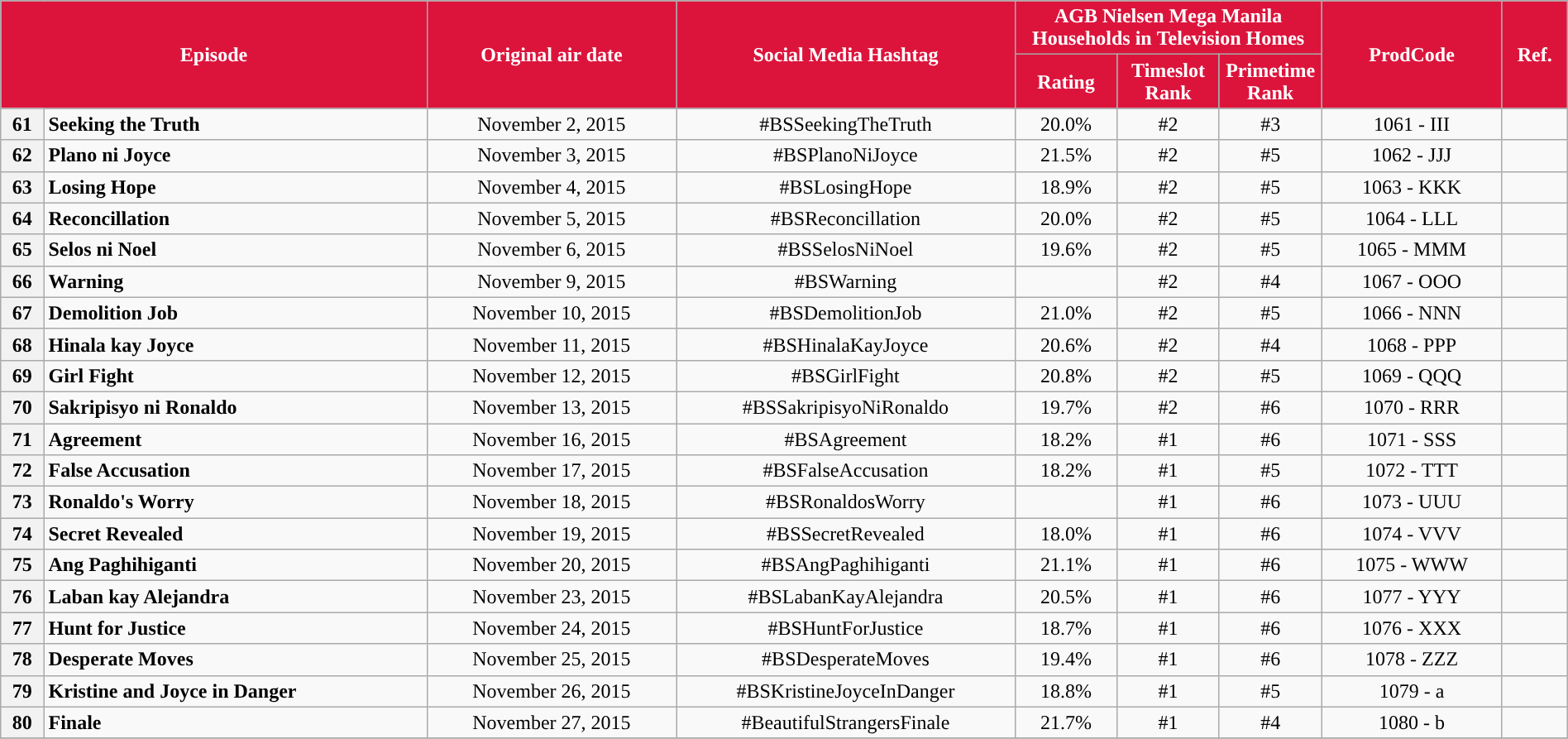<table class="wikitable" style="text-align:center; font-size:100%; line-height:18px;"  width="100%">
<tr>
<th colspan="2" rowspan="2" style="background-color:#DC143C; color:#ffffff;">Episode</th>
<th style="background:#DC143C; color:white" rowspan="2">Original air date</th>
<th style="background:#DC143C; color:white" rowspan="2">Social Media Hashtag</th>
<th style="background-color:#DC143C; color:#ffffff;" colspan="3">AGB Nielsen Mega Manila Households in Television Homes</th>
<th rowspan="2" style="background:#DC143C; color:white">ProdCode</th>
<th rowspan="2" style="background:#DC143C; color:white">Ref.</th>
</tr>
<tr style="text-align: center style=">
<th style="background-color:#DC143C; width:75px; color:#ffffff;">Rating</th>
<th style="background-color:#DC143C; width:75px; color:#ffffff;">Timeslot Rank</th>
<th style="background-color:#DC143C; width:75px; color:#ffffff;">Primetime Rank</th>
</tr>
<tr>
<th>61</th>
<td style="text-align: left;"><strong>Seeking the Truth</strong></td>
<td>November 2, 2015</td>
<td>#BSSeekingTheTruth</td>
<td>20.0%</td>
<td>#2</td>
<td>#3</td>
<td>1061 - III</td>
<td></td>
</tr>
<tr>
<th>62</th>
<td style="text-align: left;"><strong>Plano ni Joyce</strong></td>
<td>November 3, 2015</td>
<td>#BSPlanoNiJoyce</td>
<td>21.5%</td>
<td>#2</td>
<td>#5</td>
<td>1062 - JJJ</td>
<td></td>
</tr>
<tr>
<th>63</th>
<td style="text-align: left;"><strong>Losing Hope</strong></td>
<td>November 4, 2015</td>
<td>#BSLosingHope</td>
<td>18.9%</td>
<td>#2</td>
<td>#5</td>
<td>1063 - KKK</td>
<td></td>
</tr>
<tr>
<th>64</th>
<td style="text-align: left;"><strong>Reconcillation</strong></td>
<td>November 5, 2015</td>
<td>#BSReconcillation</td>
<td>20.0%</td>
<td>#2</td>
<td>#5</td>
<td>1064 - LLL</td>
<td></td>
</tr>
<tr>
<th>65</th>
<td style="text-align: left;"><strong>Selos ni Noel</strong></td>
<td>November 6, 2015</td>
<td>#BSSelosNiNoel</td>
<td>19.6%</td>
<td>#2</td>
<td>#5</td>
<td>1065 - MMM</td>
<td></td>
</tr>
<tr>
<th>66</th>
<td style="text-align: left;"><strong>Warning</strong></td>
<td>November 9, 2015</td>
<td>#BSWarning</td>
<td></td>
<td>#2</td>
<td>#4</td>
<td>1067 - OOO</td>
<td></td>
</tr>
<tr>
<th>67</th>
<td style="text-align: left;"><strong>Demolition Job</strong></td>
<td>November 10, 2015</td>
<td>#BSDemolitionJob</td>
<td>21.0%</td>
<td>#2</td>
<td>#5</td>
<td>1066 - NNN</td>
<td></td>
</tr>
<tr>
<th>68</th>
<td style="text-align: left;"><strong>Hinala kay Joyce</strong></td>
<td>November 11, 2015</td>
<td>#BSHinalaKayJoyce</td>
<td>20.6%</td>
<td>#2</td>
<td>#4</td>
<td>1068 - PPP</td>
<td></td>
</tr>
<tr>
<th>69</th>
<td style="text-align: left;"><strong>Girl Fight</strong></td>
<td>November 12, 2015</td>
<td>#BSGirlFight</td>
<td>20.8%</td>
<td>#2</td>
<td>#5</td>
<td>1069 - QQQ</td>
<td></td>
</tr>
<tr>
<th>70</th>
<td style="text-align: left;"><strong>Sakripisyo ni Ronaldo</strong></td>
<td>November 13, 2015</td>
<td>#BSSakripisyoNiRonaldo</td>
<td>19.7%</td>
<td>#2</td>
<td>#6</td>
<td>1070 - RRR</td>
<td></td>
</tr>
<tr>
<th>71</th>
<td style="text-align: left;"><strong>Agreement</strong></td>
<td>November 16, 2015</td>
<td>#BSAgreement</td>
<td>18.2%</td>
<td>#1</td>
<td>#6</td>
<td>1071 - SSS</td>
<td></td>
</tr>
<tr>
<th>72</th>
<td style="text-align: left;"><strong>False Accusation</strong></td>
<td>November 17, 2015</td>
<td>#BSFalseAccusation</td>
<td>18.2%</td>
<td>#1</td>
<td>#5</td>
<td>1072 - TTT</td>
<td></td>
</tr>
<tr>
<th>73</th>
<td style="text-align: left;"><strong>Ronaldo's Worry</strong></td>
<td>November 18, 2015</td>
<td>#BSRonaldosWorry</td>
<td></td>
<td>#1</td>
<td>#6</td>
<td>1073 - UUU</td>
<td></td>
</tr>
<tr>
<th>74</th>
<td style="text-align: left;"><strong>Secret Revealed</strong></td>
<td>November 19, 2015</td>
<td>#BSSecretRevealed</td>
<td>18.0%</td>
<td>#1</td>
<td>#6</td>
<td>1074 - VVV</td>
<td></td>
</tr>
<tr>
<th>75</th>
<td style="text-align: left;"><strong>Ang Paghihiganti</strong></td>
<td>November 20, 2015</td>
<td>#BSAngPaghihiganti</td>
<td>21.1%</td>
<td>#1</td>
<td>#6</td>
<td>1075 - WWW</td>
<td></td>
</tr>
<tr>
<th>76</th>
<td style="text-align: left;"><strong>Laban kay Alejandra</strong></td>
<td>November 23, 2015</td>
<td>#BSLabanKayAlejandra</td>
<td>20.5%</td>
<td>#1</td>
<td>#6</td>
<td>1077 - YYY</td>
<td></td>
</tr>
<tr>
<th>77</th>
<td style="text-align: left;"><strong>Hunt for Justice</strong></td>
<td>November 24, 2015</td>
<td>#BSHuntForJustice</td>
<td>18.7%</td>
<td>#1</td>
<td>#6</td>
<td>1076 - XXX</td>
<td></td>
</tr>
<tr>
<th>78</th>
<td style="text-align: left;"><strong>Desperate Moves</strong></td>
<td>November 25, 2015</td>
<td>#BSDesperateMoves</td>
<td>19.4%</td>
<td>#1</td>
<td>#6</td>
<td>1078 - ZZZ</td>
<td></td>
</tr>
<tr>
<th>79</th>
<td style="text-align: left;"><strong>Kristine and Joyce in Danger</strong></td>
<td>November 26, 2015</td>
<td>#BSKristineJoyceInDanger</td>
<td>18.8%</td>
<td>#1</td>
<td>#5</td>
<td>1079 - a</td>
<td></td>
</tr>
<tr>
<th>80</th>
<td style="text-align: left;"><strong>Finale</strong></td>
<td>November 27, 2015</td>
<td>#BeautifulStrangersFinale</td>
<td>21.7%</td>
<td>#1</td>
<td>#4</td>
<td>1080 - b</td>
<td></td>
</tr>
<tr>
</tr>
</table>
